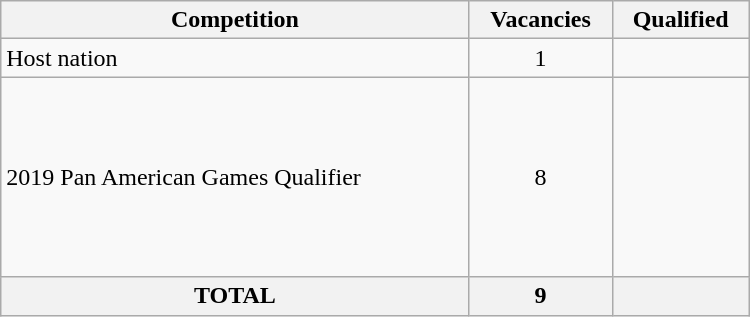<table class = "wikitable" width=500>
<tr>
<th>Competition</th>
<th>Vacancies</th>
<th>Qualified</th>
</tr>
<tr>
<td>Host nation</td>
<td align="center">1</td>
<td></td>
</tr>
<tr>
<td>2019 Pan American Games Qualifier</td>
<td align="center">8</td>
<td><br><br><br><br><br><br><br></td>
</tr>
<tr>
<th>TOTAL</th>
<th>9</th>
<th></th>
</tr>
</table>
